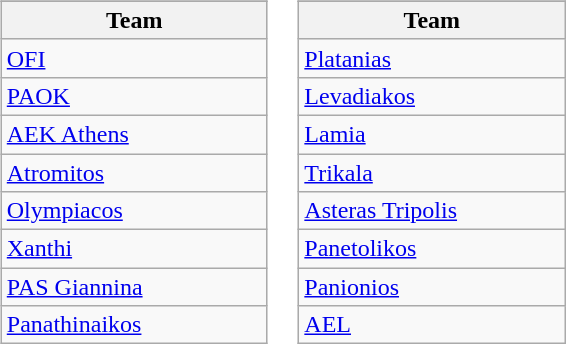<table>
<tr valign=top>
<td><br><table class="wikitable">
<tr>
</tr>
<tr>
<th width=170>Team</th>
</tr>
<tr>
<td><a href='#'>OFI</a></td>
</tr>
<tr>
<td><a href='#'>PAOK</a></td>
</tr>
<tr>
<td><a href='#'>AEK Athens</a></td>
</tr>
<tr>
<td><a href='#'>Atromitos</a></td>
</tr>
<tr>
<td><a href='#'>Olympiacos</a></td>
</tr>
<tr>
<td><a href='#'>Xanthi</a></td>
</tr>
<tr>
<td><a href='#'>PAS Giannina</a></td>
</tr>
<tr>
<td><a href='#'>Panathinaikos</a></td>
</tr>
</table>
</td>
<td><br><table class="wikitable">
<tr>
</tr>
<tr>
<th width=170>Team</th>
</tr>
<tr>
<td><a href='#'>Platanias</a></td>
</tr>
<tr>
<td><a href='#'>Levadiakos</a></td>
</tr>
<tr>
<td><a href='#'>Lamia</a></td>
</tr>
<tr>
<td><a href='#'>Trikala</a></td>
</tr>
<tr>
<td><a href='#'>Asteras Tripolis</a></td>
</tr>
<tr>
<td><a href='#'>Panetolikos</a></td>
</tr>
<tr>
<td><a href='#'>Panionios</a></td>
</tr>
<tr>
<td><a href='#'>AEL</a></td>
</tr>
</table>
</td>
</tr>
</table>
